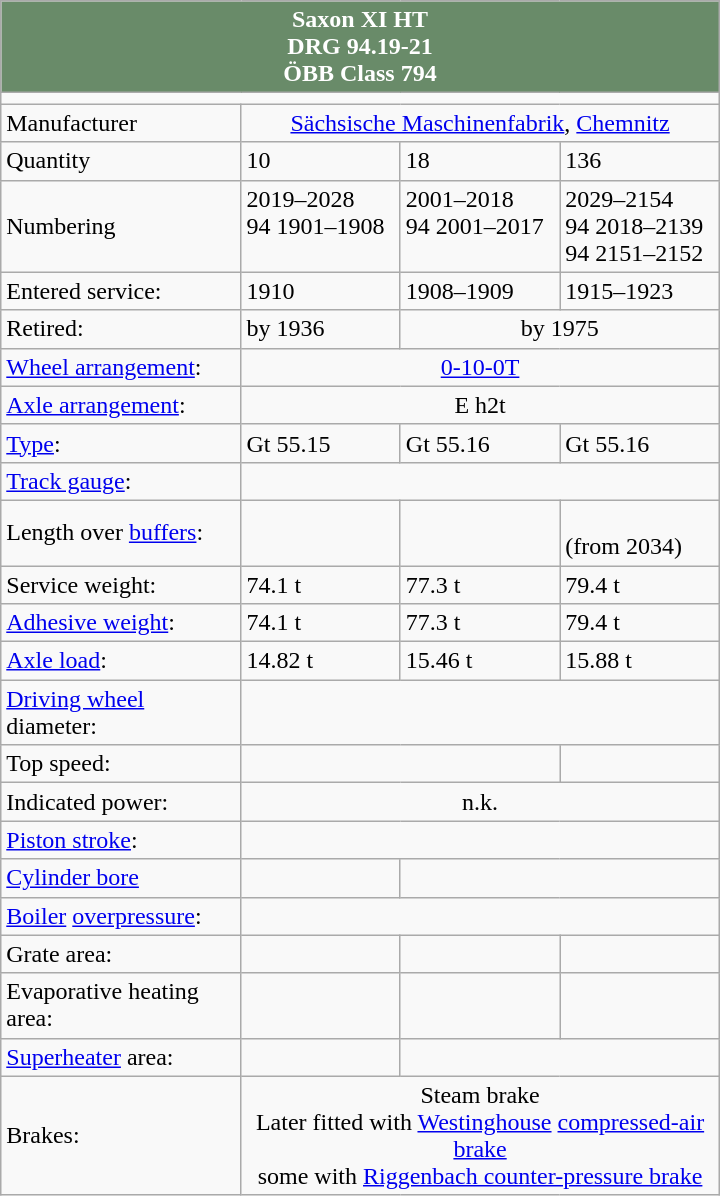<table class="wikitable float-right"  width="480" align="right">
<tr ->
<th colspan="4" style="color:white; background:#698B69"><strong>Saxon XI HT</strong> <br> DRG 94.19-21<br>ÖBB Class 794</th>
</tr>
<tr ->
<td colspan="4" align="center"></td>
</tr>
<tr>
<td>Manufacturer</td>
<td colspan="3" align="center"><a href='#'>Sächsische Maschinenfabrik</a>, <a href='#'>Chemnitz</a></td>
</tr>
<tr>
<td>Quantity</td>
<td>10</td>
<td>18</td>
<td>136</td>
</tr>
<tr>
<td>Numbering</td>
<td>2019–2028 <br> 94 1901–1908 <br> <br></td>
<td>2001–2018 <br> 94 2001–2017  <br><br></td>
<td>2029–2154 <br> 94 2018–2139 <br> 94 2151–2152</td>
</tr>
<tr>
<td>Entered service:</td>
<td>1910</td>
<td>1908–1909</td>
<td>1915–1923</td>
</tr>
<tr>
<td>Retired:</td>
<td>by 1936</td>
<td colspan="2" align="center">by 1975</td>
</tr>
<tr>
<td><a href='#'>Wheel arrangement</a>:</td>
<td colspan="3" align="center"><a href='#'>0-10-0T</a></td>
</tr>
<tr>
<td><a href='#'>Axle arrangement</a>:</td>
<td colspan="3" align="center">E h2t</td>
</tr>
<tr>
<td><a href='#'>Type</a>:</td>
<td>Gt 55.15</td>
<td>Gt 55.16</td>
<td>Gt 55.16</td>
</tr>
<tr>
<td><a href='#'>Track gauge</a>:</td>
<td colspan="3" align="center"></td>
</tr>
<tr>
<td>Length over <a href='#'>buffers</a>:</td>
<td></td>
<td></td>
<td> <br>  (from 2034)</td>
</tr>
<tr>
<td>Service weight:</td>
<td>74.1 t</td>
<td>77.3 t</td>
<td>79.4 t</td>
</tr>
<tr>
<td><a href='#'>Adhesive weight</a>:</td>
<td>74.1 t</td>
<td>77.3 t</td>
<td>79.4 t</td>
</tr>
<tr>
<td><a href='#'>Axle load</a>:</td>
<td>14.82 t</td>
<td>15.46 t</td>
<td>15.88 t</td>
</tr>
<tr>
<td><a href='#'>Driving wheel</a> diameter:</td>
<td colspan="3" align="center"></td>
</tr>
<tr>
<td>Top speed:</td>
<td colspan="2" align="center"></td>
<td></td>
</tr>
<tr>
<td>Indicated power:</td>
<td colspan="3" align="center">n.k.</td>
</tr>
<tr>
<td><a href='#'>Piston stroke</a>:</td>
<td colspan="3" align="center"></td>
</tr>
<tr>
<td><a href='#'>Cylinder bore</a></td>
<td></td>
<td colspan="2" align="center"></td>
</tr>
<tr>
<td><a href='#'>Boiler</a> <a href='#'>overpressure</a>:</td>
<td colspan="3" align="center"></td>
</tr>
<tr>
<td>Grate area:</td>
<td></td>
<td></td>
<td></td>
</tr>
<tr>
<td>Evaporative heating area:</td>
<td></td>
<td></td>
<td></td>
</tr>
<tr>
<td><a href='#'>Superheater</a> area:</td>
<td></td>
<td colspan="2" align="center"></td>
</tr>
<tr>
<td>Brakes:</td>
<td colspan="3" align="center">Steam brake <br> Later fitted with <a href='#'>Westinghouse</a> <a href='#'>compressed-air brake</a> <br> some with <a href='#'>Riggenbach counter-pressure brake</a></td>
</tr>
</table>
